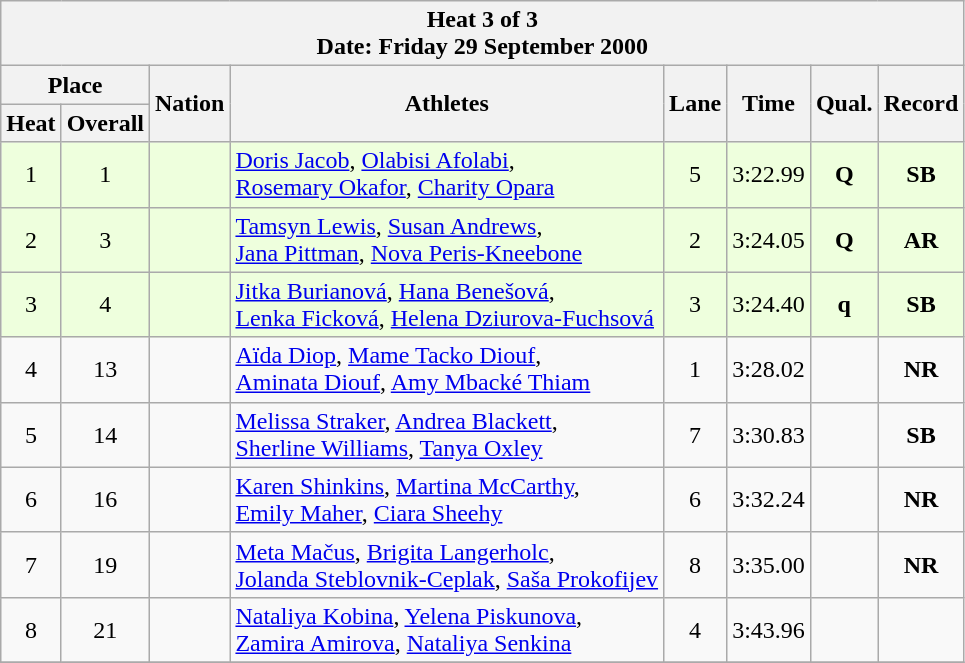<table class="wikitable sortable">
<tr>
<th colspan=9>Heat 3 of 3 <br> Date: Friday 29 September 2000</th>
</tr>
<tr>
<th colspan=2>Place</th>
<th rowspan=2>Nation</th>
<th rowspan=2>Athletes</th>
<th rowspan=2>Lane</th>
<th rowspan=2>Time</th>
<th rowspan=2>Qual.</th>
<th rowspan=2>Record</th>
</tr>
<tr>
<th>Heat</th>
<th>Overall</th>
</tr>
<tr bgcolor = "eeffdd">
<td align=center>1</td>
<td align=center>1</td>
<td align=left></td>
<td align=left><a href='#'>Doris Jacob</a>, <a href='#'>Olabisi Afolabi</a>,<br><a href='#'>Rosemary Okafor</a>, <a href='#'>Charity Opara</a></td>
<td align=center>5</td>
<td align=center>3:22.99</td>
<td align=center><strong>Q</strong></td>
<td align=center><strong>SB</strong></td>
</tr>
<tr bgcolor = "eeffdd">
<td align=center>2</td>
<td align=center>3</td>
<td align=left></td>
<td align=left><a href='#'>Tamsyn Lewis</a>, <a href='#'>Susan Andrews</a>,<br><a href='#'>Jana Pittman</a>, <a href='#'>Nova Peris-Kneebone</a></td>
<td align=center>2</td>
<td align=center>3:24.05</td>
<td align=center><strong>Q</strong></td>
<td align=center><strong>AR</strong></td>
</tr>
<tr bgcolor = "eeffdd">
<td align=center>3</td>
<td align=center>4</td>
<td align=left></td>
<td align=left><a href='#'>Jitka Burianová</a>, <a href='#'>Hana Benešová</a>,<br><a href='#'>Lenka Ficková</a>, <a href='#'>Helena Dziurova-Fuchsová</a></td>
<td align=center>3</td>
<td align=center>3:24.40</td>
<td align=center><strong>q</strong></td>
<td align=center><strong>SB</strong></td>
</tr>
<tr>
<td align=center>4</td>
<td align=center>13</td>
<td align=left></td>
<td align=left><a href='#'>Aïda Diop</a>, <a href='#'>Mame Tacko Diouf</a>,<br><a href='#'>Aminata Diouf</a>, <a href='#'>Amy Mbacké Thiam</a></td>
<td align=center>1</td>
<td align=center>3:28.02</td>
<td align=center></td>
<td align=center><strong>NR</strong></td>
</tr>
<tr>
<td align=center>5</td>
<td align=center>14</td>
<td align=left></td>
<td align=left><a href='#'>Melissa Straker</a>, <a href='#'>Andrea Blackett</a>,<br><a href='#'>Sherline Williams</a>, <a href='#'>Tanya Oxley</a></td>
<td align=center>7</td>
<td align=center>3:30.83</td>
<td align=center></td>
<td align=center><strong>SB</strong></td>
</tr>
<tr>
<td align=center>6</td>
<td align=center>16</td>
<td align=left></td>
<td align=left><a href='#'>Karen Shinkins</a>, <a href='#'>Martina McCarthy</a>,<br><a href='#'>Emily Maher</a>, <a href='#'>Ciara Sheehy</a></td>
<td align=center>6</td>
<td align=center>3:32.24</td>
<td align=center></td>
<td align=center><strong>NR</strong></td>
</tr>
<tr>
<td align=center>7</td>
<td align=center>19</td>
<td align=left></td>
<td align=left><a href='#'>Meta Mačus</a>, <a href='#'>Brigita Langerholc</a>,<br><a href='#'>Jolanda Steblovnik-Ceplak</a>, <a href='#'>Saša Prokofijev</a></td>
<td align=center>8</td>
<td align=center>3:35.00</td>
<td align=center></td>
<td align=center><strong>NR</strong></td>
</tr>
<tr>
<td align=center>8</td>
<td align=center>21</td>
<td align=left></td>
<td align=left><a href='#'>Nataliya Kobina</a>, <a href='#'>Yelena Piskunova</a>,<br><a href='#'>Zamira Amirova</a>, <a href='#'>Nataliya Senkina</a></td>
<td align=center>4</td>
<td align=center>3:43.96</td>
<td align=center></td>
<td align=center></td>
</tr>
<tr>
</tr>
</table>
